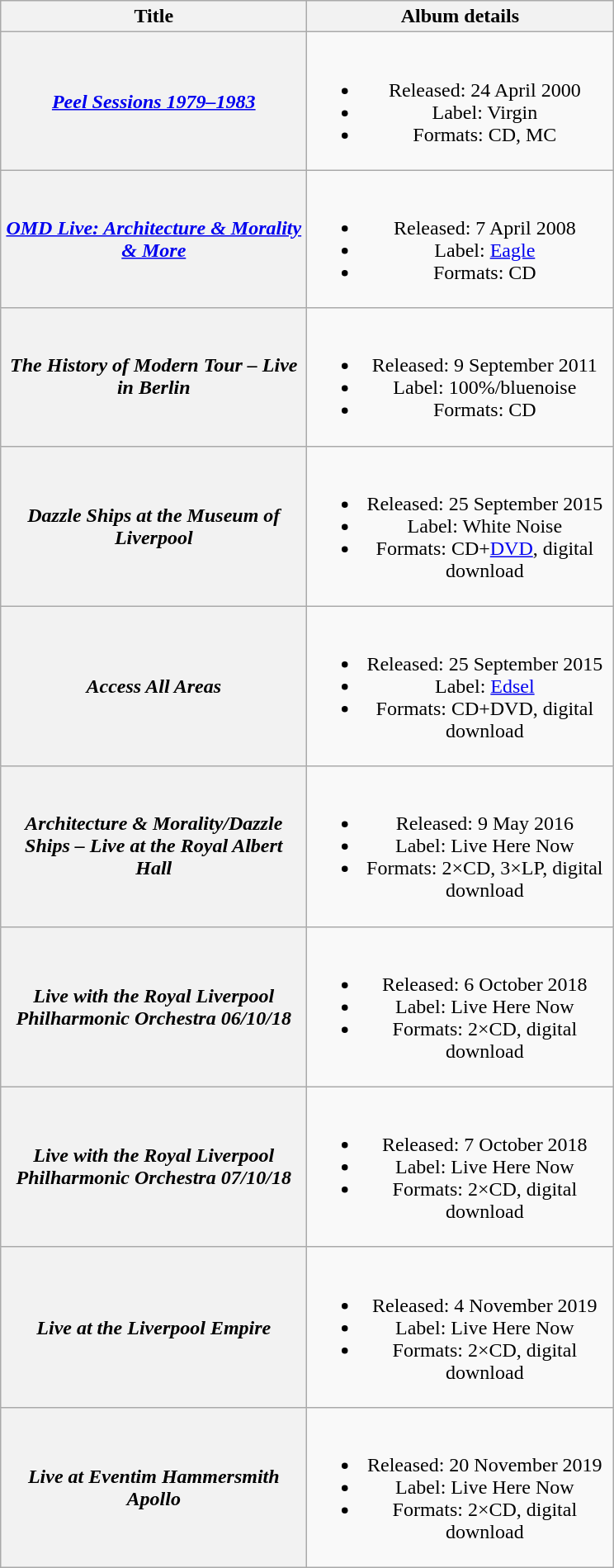<table class="wikitable plainrowheaders" style="text-align:center;">
<tr>
<th scope="col" style="width:15em;">Title</th>
<th scope="col" style="width:15em;">Album details</th>
</tr>
<tr>
<th scope="row"><em><a href='#'>Peel Sessions 1979–1983</a></em></th>
<td><br><ul><li>Released: 24 April 2000</li><li>Label: Virgin</li><li>Formats: CD, MC</li></ul></td>
</tr>
<tr>
<th scope="row"><em><a href='#'>OMD Live: Architecture & Morality & More</a></em></th>
<td><br><ul><li>Released: 7 April 2008</li><li>Label: <a href='#'>Eagle</a></li><li>Formats: CD</li></ul></td>
</tr>
<tr>
<th scope="row"><em>The History of Modern Tour – Live in Berlin</em></th>
<td><br><ul><li>Released: 9 September 2011</li><li>Label: 100%/bluenoise</li><li>Formats: CD</li></ul></td>
</tr>
<tr>
<th scope="row"><em>Dazzle Ships at the Museum of Liverpool</em></th>
<td><br><ul><li>Released: 25 September 2015</li><li>Label: White Noise</li><li>Formats: CD+<a href='#'>DVD</a>, digital download</li></ul></td>
</tr>
<tr>
<th scope="row"><em>Access All Areas</em></th>
<td><br><ul><li>Released: 25 September 2015</li><li>Label: <a href='#'>Edsel</a></li><li>Formats: CD+DVD, digital download</li></ul></td>
</tr>
<tr>
<th scope="row"><em>Architecture & Morality/Dazzle Ships – Live at the Royal Albert Hall</em></th>
<td><br><ul><li>Released: 9 May 2016</li><li>Label: Live Here Now</li><li>Formats: 2×CD, 3×LP, digital download</li></ul></td>
</tr>
<tr>
<th scope="row"><em>Live with the Royal Liverpool Philharmonic Orchestra 06/10/18</em></th>
<td><br><ul><li>Released: 6 October 2018</li><li>Label: Live Here Now</li><li>Formats: 2×CD, digital download</li></ul></td>
</tr>
<tr>
<th scope="row"><em>Live with the Royal Liverpool Philharmonic Orchestra 07/10/18</em></th>
<td><br><ul><li>Released: 7 October 2018</li><li>Label: Live Here Now</li><li>Formats: 2×CD, digital download</li></ul></td>
</tr>
<tr>
<th scope="row"><em>Live at the Liverpool Empire</em></th>
<td><br><ul><li>Released: 4 November 2019</li><li>Label: Live Here Now</li><li>Formats: 2×CD, digital download</li></ul></td>
</tr>
<tr>
<th scope="row"><em>Live at Eventim Hammersmith Apollo</em></th>
<td><br><ul><li>Released: 20 November 2019</li><li>Label: Live Here Now</li><li>Formats: 2×CD, digital download</li></ul></td>
</tr>
</table>
